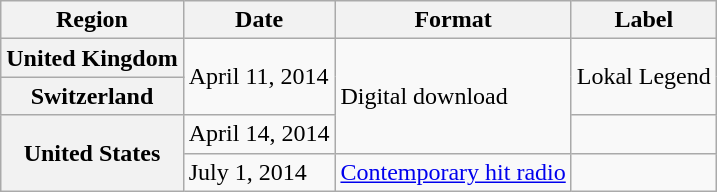<table class="wikitable plainrowheaders">
<tr>
<th scope="col">Region</th>
<th scope="col">Date</th>
<th scope="col">Format</th>
<th scope="col">Label</th>
</tr>
<tr>
<th scope="row">United Kingdom</th>
<td rowspan="2">April 11, 2014</td>
<td rowspan="3">Digital download</td>
<td rowspan="2">Lokal Legend</td>
</tr>
<tr>
<th scope="row">Switzerland</th>
</tr>
<tr>
<th scope="row" rowspan="2">United States</th>
<td>April 14, 2014</td>
<td></td>
</tr>
<tr>
<td>July 1, 2014</td>
<td><a href='#'>Contemporary hit radio</a></td>
<td></td>
</tr>
</table>
